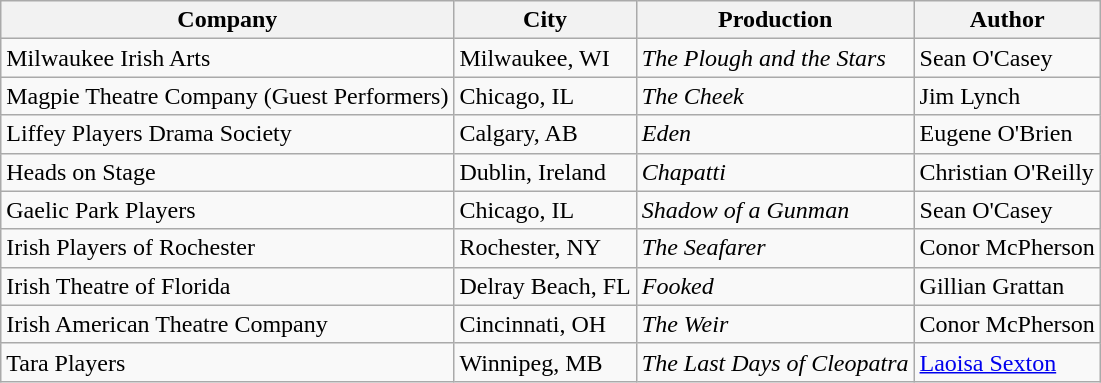<table class="wikitable">
<tr>
<th>Company</th>
<th>City</th>
<th>Production</th>
<th>Author</th>
</tr>
<tr>
<td>Milwaukee Irish Arts</td>
<td>Milwaukee, WI</td>
<td><em>The Plough and the Stars</em></td>
<td>Sean O'Casey</td>
</tr>
<tr>
<td>Magpie Theatre Company (Guest Performers)</td>
<td>Chicago, IL</td>
<td><em>The Cheek</em></td>
<td>Jim Lynch</td>
</tr>
<tr>
<td>Liffey Players Drama Society</td>
<td>Calgary, AB</td>
<td><em>Eden</em></td>
<td>Eugene O'Brien</td>
</tr>
<tr>
<td>Heads on Stage</td>
<td>Dublin, Ireland</td>
<td><em>Chapatti</em></td>
<td>Christian O'Reilly</td>
</tr>
<tr>
<td>Gaelic Park Players</td>
<td>Chicago, IL</td>
<td><em>Shadow of a Gunman</em></td>
<td>Sean O'Casey</td>
</tr>
<tr>
<td>Irish Players of Rochester</td>
<td>Rochester, NY</td>
<td><em>The Seafarer</em></td>
<td>Conor McPherson</td>
</tr>
<tr>
<td>Irish Theatre of Florida</td>
<td>Delray Beach, FL</td>
<td><em>Fooked</em></td>
<td>Gillian Grattan</td>
</tr>
<tr>
<td>Irish American Theatre Company</td>
<td>Cincinnati, OH</td>
<td><em>The Weir</em></td>
<td>Conor McPherson</td>
</tr>
<tr>
<td>Tara Players</td>
<td>Winnipeg, MB</td>
<td><em>The Last Days of Cleopatra</em></td>
<td><a href='#'>Laoisa Sexton</a></td>
</tr>
</table>
